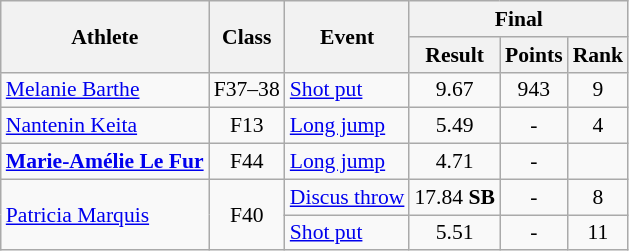<table class=wikitable style="font-size:90%">
<tr>
<th rowspan="2">Athlete</th>
<th rowspan="2">Class</th>
<th rowspan="2">Event</th>
<th colspan="3">Final</th>
</tr>
<tr>
<th>Result</th>
<th>Points</th>
<th>Rank</th>
</tr>
<tr>
<td><a href='#'>Melanie Barthe</a></td>
<td style="text-align:center;">F37–38</td>
<td><a href='#'>Shot put</a></td>
<td style="text-align:center;">9.67</td>
<td style="text-align:center;">943</td>
<td style="text-align:center;">9</td>
</tr>
<tr>
<td><a href='#'>Nantenin Keita</a></td>
<td style="text-align:center;">F13</td>
<td><a href='#'>Long jump</a></td>
<td style="text-align:center;">5.49</td>
<td style="text-align:center;">-</td>
<td style="text-align:center;">4</td>
</tr>
<tr>
<td><strong><a href='#'>Marie-Amélie Le Fur</a></strong></td>
<td style="text-align:center;">F44</td>
<td><a href='#'>Long jump</a></td>
<td style="text-align:center;">4.71</td>
<td style="text-align:center;">-</td>
<td style="text-align:center;"></td>
</tr>
<tr>
<td rowspan="2"><a href='#'>Patricia Marquis</a></td>
<td rowspan="2" style="text-align:center;">F40</td>
<td><a href='#'>Discus throw</a></td>
<td style="text-align:center;">17.84 <strong>SB</strong></td>
<td style="text-align:center;">-</td>
<td style="text-align:center;">8</td>
</tr>
<tr>
<td><a href='#'>Shot put</a></td>
<td style="text-align:center;">5.51</td>
<td style="text-align:center;">-</td>
<td style="text-align:center;">11</td>
</tr>
</table>
